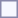<table style="border:1px solid #8888aa; background-color:#f7f8ff; padding:5px; font-size:95%; margin: 0px 12px 12px 0px;">
</table>
